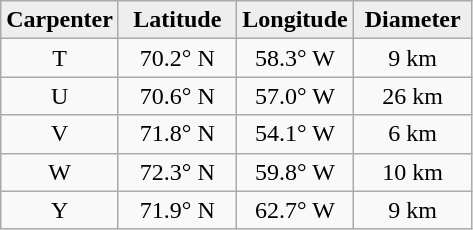<table class="wikitable">
<tr>
<th width="25%" style="background:#eeeeee;">Carpenter</th>
<th width="25%" style="background:#eeeeee;">Latitude</th>
<th width="25%" style="background:#eeeeee;">Longitude</th>
<th width="25%" style="background:#eeeeee;">Diameter</th>
</tr>
<tr>
<td align="center">T</td>
<td align="center">70.2° N</td>
<td align="center">58.3° W</td>
<td align="center">9 km</td>
</tr>
<tr>
<td align="center">U</td>
<td align="center">70.6° N</td>
<td align="center">57.0° W</td>
<td align="center">26 km</td>
</tr>
<tr>
<td align="center">V</td>
<td align="center">71.8° N</td>
<td align="center">54.1° W</td>
<td align="center">6 km</td>
</tr>
<tr>
<td align="center">W</td>
<td align="center">72.3° N</td>
<td align="center">59.8° W</td>
<td align="center">10 km</td>
</tr>
<tr>
<td align="center">Y</td>
<td align="center">71.9° N</td>
<td align="center">62.7° W</td>
<td align="center">9 km</td>
</tr>
</table>
